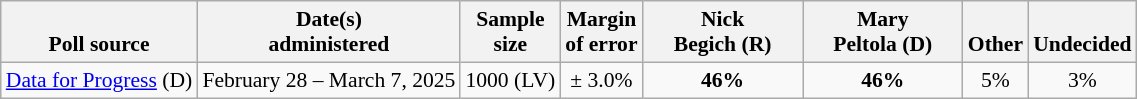<table class="wikitable" style="font-size:90%;text-align:center;">
<tr valign=bottom>
<th>Poll source</th>
<th>Date(s)<br>administered</th>
<th>Sample<br>size</th>
<th>Margin<br>of error</th>
<th style="width:100px;">Nick<br>Begich (R)</th>
<th style="width:100px;">Mary<br>Peltola (D)</th>
<th>Other</th>
<th>Undecided</th>
</tr>
<tr>
<td style="text-align:left;"><a href='#'>Data for Progress</a> (D)</td>
<td>February 28 – March 7, 2025</td>
<td>1000 (LV)</td>
<td>± 3.0%</td>
<td><strong>46%</strong></td>
<td><strong>46%</strong></td>
<td>5%</td>
<td>3%</td>
</tr>
</table>
